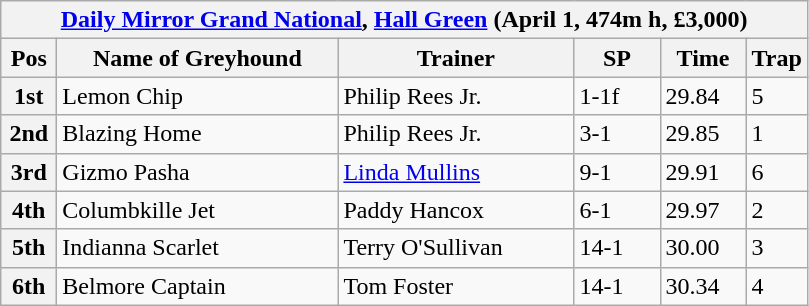<table class="wikitable">
<tr>
<th colspan="6"><a href='#'>Daily Mirror Grand National</a>, <a href='#'>Hall Green</a> (April 1, 474m h, £3,000)</th>
</tr>
<tr>
<th width=30>Pos</th>
<th width=180>Name of Greyhound</th>
<th width=150>Trainer</th>
<th width=50>SP</th>
<th width=50>Time</th>
<th width=30>Trap</th>
</tr>
<tr>
<th>1st</th>
<td>Lemon Chip</td>
<td>Philip Rees Jr.</td>
<td>1-1f</td>
<td>29.84</td>
<td>5</td>
</tr>
<tr>
<th>2nd</th>
<td>Blazing Home</td>
<td>Philip Rees Jr.</td>
<td>3-1</td>
<td>29.85</td>
<td>1</td>
</tr>
<tr>
<th>3rd</th>
<td>Gizmo Pasha</td>
<td><a href='#'>Linda Mullins</a></td>
<td>9-1</td>
<td>29.91</td>
<td>6</td>
</tr>
<tr>
<th>4th</th>
<td>Columbkille Jet</td>
<td>Paddy Hancox</td>
<td>6-1</td>
<td>29.97</td>
<td>2</td>
</tr>
<tr>
<th>5th</th>
<td>Indianna Scarlet</td>
<td>Terry O'Sullivan</td>
<td>14-1</td>
<td>30.00</td>
<td>3</td>
</tr>
<tr>
<th>6th</th>
<td>Belmore Captain</td>
<td>Tom Foster</td>
<td>14-1</td>
<td>30.34</td>
<td>4</td>
</tr>
</table>
